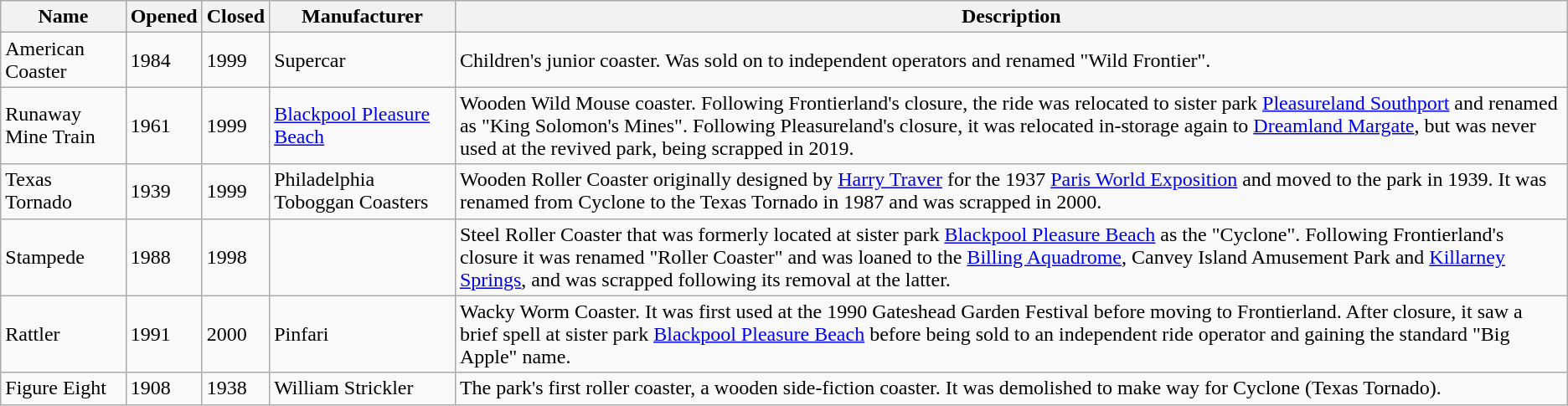<table class="wikitable">
<tr>
<th>Name</th>
<th>Opened</th>
<th>Closed</th>
<th>Manufacturer</th>
<th>Description</th>
</tr>
<tr>
<td>American Coaster</td>
<td>1984</td>
<td>1999</td>
<td>Supercar</td>
<td>Children's junior coaster. Was sold on to independent operators and renamed "Wild Frontier".</td>
</tr>
<tr>
<td>Runaway Mine Train</td>
<td>1961</td>
<td>1999</td>
<td><a href='#'>Blackpool Pleasure Beach</a></td>
<td>Wooden Wild Mouse coaster. Following Frontierland's closure, the ride was relocated to sister park <a href='#'>Pleasureland Southport</a> and renamed as "King Solomon's Mines". Following Pleasureland's closure, it was relocated in-storage again to <a href='#'>Dreamland Margate</a>, but was never used at the revived park, being scrapped in 2019.</td>
</tr>
<tr>
<td>Texas Tornado</td>
<td>1939</td>
<td>1999</td>
<td>Philadelphia Toboggan Coasters</td>
<td>Wooden Roller Coaster originally designed by <a href='#'>Harry Traver</a> for the 1937 <a href='#'>Paris World Exposition</a> and moved to the park in 1939. It was renamed from Cyclone to the Texas Tornado in 1987 and was scrapped in 2000.</td>
</tr>
<tr>
<td>Stampede</td>
<td>1988</td>
<td>1998</td>
<td></td>
<td>Steel Roller Coaster that was formerly located at sister park <a href='#'>Blackpool Pleasure Beach</a> as the "Cyclone". Following Frontierland's closure it was renamed "Roller Coaster" and was loaned to the <a href='#'>Billing Aquadrome</a>, Canvey Island Amusement Park and <a href='#'>Killarney Springs</a>, and was scrapped following its removal at the latter.</td>
</tr>
<tr>
<td>Rattler</td>
<td>1991</td>
<td>2000</td>
<td>Pinfari</td>
<td>Wacky Worm Coaster. It was first used at the 1990 Gateshead Garden Festival before moving to Frontierland. After closure, it saw a brief spell at sister park <a href='#'>Blackpool Pleasure Beach</a> before being sold to an independent ride operator and gaining the standard "Big Apple" name.</td>
</tr>
<tr>
<td>Figure Eight</td>
<td>1908</td>
<td>1938</td>
<td>William Strickler</td>
<td>The park's first roller coaster, a wooden side-fiction coaster. It was demolished to make way for Cyclone (Texas Tornado).</td>
</tr>
</table>
